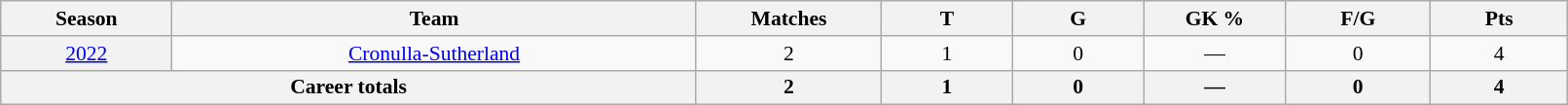<table class="wikitable sortable"  style="font-size:90%; text-align:center; width:85%;">
<tr>
<th width=2%>Season</th>
<th width=8%>Team</th>
<th width=2%>Matches</th>
<th width=2%>T</th>
<th width=2%>G</th>
<th width=2%>GK %</th>
<th width=2%>F/G</th>
<th width=2%>Pts</th>
</tr>
<tr>
<th scope="row" style="text-align:center; font-weight:normal"><a href='#'>2022</a></th>
<td style="text-align:center;"> <a href='#'>Cronulla-Sutherland</a></td>
<td>2</td>
<td>1</td>
<td>0</td>
<td>—</td>
<td>0</td>
<td>4</td>
</tr>
<tr class="sortbottom">
<th colspan=2>Career totals</th>
<th>2</th>
<th>1</th>
<th>0</th>
<th>—</th>
<th>0</th>
<th>4</th>
</tr>
</table>
